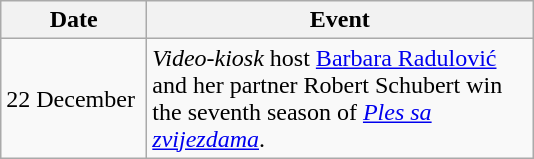<table class="wikitable">
<tr>
<th width=90>Date</th>
<th width=250>Event</th>
</tr>
<tr>
<td>22 December</td>
<td><em>Video-kiosk</em> host <a href='#'>Barbara Radulović</a> and her partner Robert Schubert win the seventh season of <em><a href='#'>Ples sa zvijezdama</a></em>.</td>
</tr>
</table>
